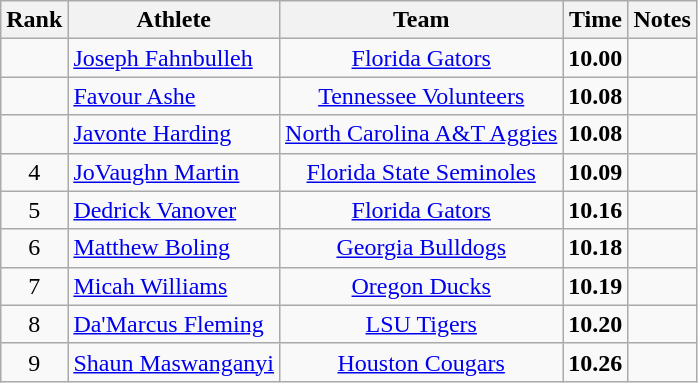<table class="wikitable sortable" style="text-align:center">
<tr>
<th>Rank</th>
<th>Athlete</th>
<th>Team</th>
<th>Time</th>
<th>Notes</th>
</tr>
<tr>
<td></td>
<td align=left> <a href='#'>Joseph Fahnbulleh</a></td>
<td><a href='#'>Florida Gators</a></td>
<td><strong>10.00</strong></td>
<td></td>
</tr>
<tr>
<td></td>
<td align=left> <a href='#'>Favour Ashe</a></td>
<td><a href='#'>Tennessee Volunteers</a></td>
<td><strong>10.08</strong></td>
<td></td>
</tr>
<tr>
<td></td>
<td align=left> <a href='#'>Javonte Harding</a></td>
<td><a href='#'>North Carolina A&T Aggies</a></td>
<td><strong>10.08</strong></td>
<td></td>
</tr>
<tr>
<td>4</td>
<td align=left> <a href='#'>JoVaughn Martin</a></td>
<td><a href='#'>Florida State Seminoles</a></td>
<td><strong>10.09</strong></td>
<td></td>
</tr>
<tr>
<td>5</td>
<td align=left> <a href='#'>Dedrick Vanover</a></td>
<td><a href='#'>Florida Gators</a></td>
<td><strong>10.16</strong></td>
<td></td>
</tr>
<tr>
<td>6</td>
<td align=left> <a href='#'>Matthew Boling</a></td>
<td><a href='#'>Georgia Bulldogs</a></td>
<td><strong>10.18</strong></td>
<td></td>
</tr>
<tr>
<td>7</td>
<td align=left> <a href='#'>Micah Williams</a></td>
<td><a href='#'>Oregon Ducks</a></td>
<td><strong>10.19</strong></td>
<td></td>
</tr>
<tr>
<td>8</td>
<td align=left> <a href='#'>Da'Marcus Fleming</a></td>
<td><a href='#'>LSU Tigers</a></td>
<td><strong>10.20</strong></td>
<td></td>
</tr>
<tr>
<td>9</td>
<td align=left> <a href='#'>Shaun Maswanganyi</a></td>
<td><a href='#'>Houston Cougars</a></td>
<td><strong>10.26</strong></td>
<td></td>
</tr>
</table>
